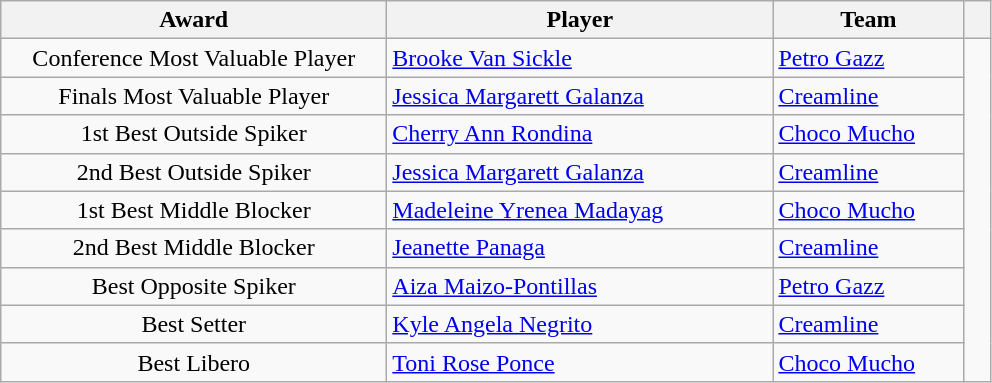<table class="wikitable">
<tr>
<th width=250>Award</th>
<th width=250>Player</th>
<th width=120>Team</th>
<th width=10></th>
</tr>
<tr>
<td style="text-align:center">Conference Most Valuable Player</td>
<td><a href='#'>Brooke Van Sickle</a></td>
<td><a href='#'>Petro Gazz</a></td>
<td rowspan="9" style="text-align:center"></td>
</tr>
<tr>
<td style="text-align:center">Finals Most Valuable Player</td>
<td><a href='#'>Jessica Margarett Galanza</a></td>
<td><a href='#'>Creamline</a></td>
</tr>
<tr>
<td style="text-align:center">1st Best Outside Spiker</td>
<td><a href='#'>Cherry Ann Rondina</a></td>
<td><a href='#'>Choco Mucho</a></td>
</tr>
<tr>
<td style="text-align:center">2nd Best Outside Spiker</td>
<td><a href='#'>Jessica Margarett Galanza</a></td>
<td><a href='#'>Creamline</a></td>
</tr>
<tr>
<td style="text-align:center">1st Best Middle Blocker</td>
<td><a href='#'>Madeleine Yrenea Madayag</a></td>
<td><a href='#'>Choco Mucho</a></td>
</tr>
<tr>
<td style="text-align:center">2nd Best Middle Blocker</td>
<td><a href='#'>Jeanette Panaga</a></td>
<td><a href='#'>Creamline</a></td>
</tr>
<tr>
<td style="text-align:center">Best Opposite Spiker</td>
<td><a href='#'>Aiza Maizo-Pontillas</a></td>
<td><a href='#'>Petro Gazz</a></td>
</tr>
<tr>
<td style="text-align:center">Best Setter</td>
<td><a href='#'>Kyle Angela Negrito</a></td>
<td><a href='#'>Creamline</a></td>
</tr>
<tr>
<td style="text-align:center">Best Libero</td>
<td><a href='#'>Toni Rose Ponce</a></td>
<td><a href='#'>Choco Mucho</a></td>
</tr>
</table>
